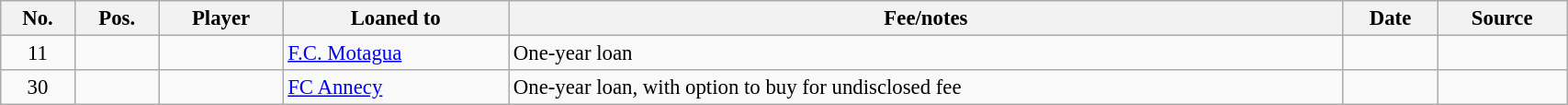<table class="wikitable sortable" style="width:90%; text-align:center; font-size:95%; text-align:left;">
<tr>
<th>No.</th>
<th>Pos.</th>
<th>Player</th>
<th>Loaned to</th>
<th>Fee/notes</th>
<th>Date</th>
<th>Source</th>
</tr>
<tr>
<td align=center>11</td>
<td align=center></td>
<td></td>
<td> <a href='#'>F.C. Motagua</a></td>
<td>One-year loan</td>
<td></td>
<td></td>
</tr>
<tr>
<td align=center>30</td>
<td align=center></td>
<td></td>
<td> <a href='#'>FC Annecy</a></td>
<td>One-year loan, with option to buy for undisclosed fee</td>
<td></td>
<td></td>
</tr>
</table>
